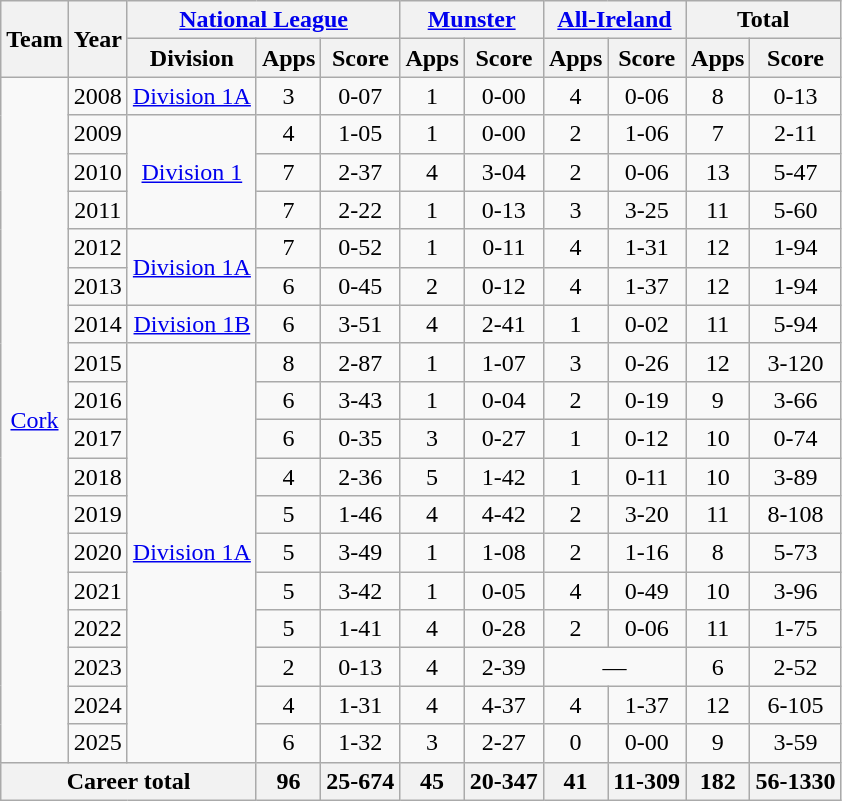<table class="wikitable" style="text-align:center">
<tr>
<th rowspan="2">Team</th>
<th rowspan="2">Year</th>
<th colspan="3"><a href='#'>National League</a></th>
<th colspan="2"><a href='#'>Munster</a></th>
<th colspan="2"><a href='#'>All-Ireland</a></th>
<th colspan="2">Total</th>
</tr>
<tr>
<th>Division</th>
<th>Apps</th>
<th>Score</th>
<th>Apps</th>
<th>Score</th>
<th>Apps</th>
<th>Score</th>
<th>Apps</th>
<th>Score</th>
</tr>
<tr>
<td rowspan="18"><a href='#'>Cork</a></td>
<td>2008</td>
<td rowspan="1"><a href='#'>Division 1A</a></td>
<td>3</td>
<td>0-07</td>
<td>1</td>
<td>0-00</td>
<td>4</td>
<td>0-06</td>
<td>8</td>
<td>0-13</td>
</tr>
<tr>
<td>2009</td>
<td rowspan="3"><a href='#'>Division 1</a></td>
<td>4</td>
<td>1-05</td>
<td>1</td>
<td>0-00</td>
<td>2</td>
<td>1-06</td>
<td>7</td>
<td>2-11</td>
</tr>
<tr>
<td>2010</td>
<td>7</td>
<td>2-37</td>
<td>4</td>
<td>3-04</td>
<td>2</td>
<td>0-06</td>
<td>13</td>
<td>5-47</td>
</tr>
<tr>
<td>2011</td>
<td>7</td>
<td>2-22</td>
<td>1</td>
<td>0-13</td>
<td>3</td>
<td>3-25</td>
<td>11</td>
<td>5-60</td>
</tr>
<tr>
<td>2012</td>
<td rowspan="2"><a href='#'>Division 1A</a></td>
<td>7</td>
<td>0-52</td>
<td>1</td>
<td>0-11</td>
<td>4</td>
<td>1-31</td>
<td>12</td>
<td>1-94</td>
</tr>
<tr>
<td>2013</td>
<td>6</td>
<td>0-45</td>
<td>2</td>
<td>0-12</td>
<td>4</td>
<td>1-37</td>
<td>12</td>
<td>1-94</td>
</tr>
<tr>
<td>2014</td>
<td rowspan="1"><a href='#'>Division 1B</a></td>
<td>6</td>
<td>3-51</td>
<td>4</td>
<td>2-41</td>
<td>1</td>
<td>0-02</td>
<td>11</td>
<td>5-94</td>
</tr>
<tr>
<td>2015</td>
<td rowspan="11"><a href='#'>Division 1A</a></td>
<td>8</td>
<td>2-87</td>
<td>1</td>
<td>1-07</td>
<td>3</td>
<td>0-26</td>
<td>12</td>
<td>3-120</td>
</tr>
<tr>
<td>2016</td>
<td>6</td>
<td>3-43</td>
<td>1</td>
<td>0-04</td>
<td>2</td>
<td>0-19</td>
<td>9</td>
<td>3-66</td>
</tr>
<tr>
<td>2017</td>
<td>6</td>
<td>0-35</td>
<td>3</td>
<td>0-27</td>
<td>1</td>
<td>0-12</td>
<td>10</td>
<td>0-74</td>
</tr>
<tr>
<td>2018</td>
<td>4</td>
<td>2-36</td>
<td>5</td>
<td>1-42</td>
<td>1</td>
<td>0-11</td>
<td>10</td>
<td>3-89</td>
</tr>
<tr>
<td>2019</td>
<td>5</td>
<td>1-46</td>
<td>4</td>
<td>4-42</td>
<td>2</td>
<td>3-20</td>
<td>11</td>
<td>8-108</td>
</tr>
<tr>
<td>2020</td>
<td>5</td>
<td>3-49</td>
<td>1</td>
<td>1-08</td>
<td>2</td>
<td>1-16</td>
<td>8</td>
<td>5-73</td>
</tr>
<tr>
<td>2021</td>
<td>5</td>
<td>3-42</td>
<td>1</td>
<td>0-05</td>
<td>4</td>
<td>0-49</td>
<td>10</td>
<td>3-96</td>
</tr>
<tr>
<td>2022</td>
<td>5</td>
<td>1-41</td>
<td>4</td>
<td>0-28</td>
<td>2</td>
<td>0-06</td>
<td>11</td>
<td>1-75</td>
</tr>
<tr>
<td>2023</td>
<td>2</td>
<td>0-13</td>
<td>4</td>
<td>2-39</td>
<td colspan=2>—</td>
<td>6</td>
<td>2-52</td>
</tr>
<tr>
<td>2024</td>
<td>4</td>
<td>1-31</td>
<td>4</td>
<td>4-37</td>
<td>4</td>
<td>1-37</td>
<td>12</td>
<td>6-105</td>
</tr>
<tr>
<td>2025</td>
<td>6</td>
<td>1-32</td>
<td>3</td>
<td>2-27</td>
<td>0</td>
<td>0-00</td>
<td>9</td>
<td>3-59</td>
</tr>
<tr>
<th colspan="3">Career total</th>
<th>96</th>
<th>25-674</th>
<th>45</th>
<th>20-347</th>
<th>41</th>
<th>11-309</th>
<th>182</th>
<th>56-1330</th>
</tr>
</table>
